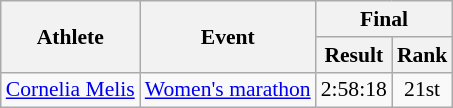<table class="wikitable" style="text-align:center; font-size:90%">
<tr>
<th rowspan="2">Athlete</th>
<th rowspan="2">Event</th>
<th colspan="2">Final</th>
</tr>
<tr>
<th>Result</th>
<th>Rank</th>
</tr>
<tr>
<td><a href='#'>Cornelia Melis</a></td>
<td><a href='#'>Women's marathon</a></td>
<td>2:58:18</td>
<td>21st</td>
</tr>
</table>
